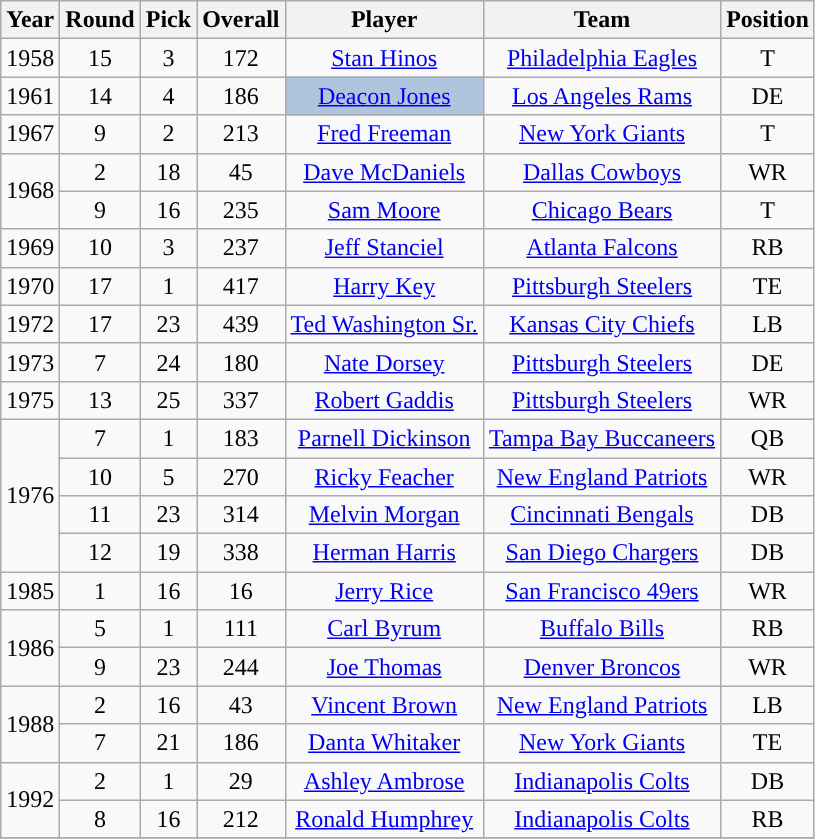<table class="wikitable sortable" style="text-align: center;">
<tr>
<th>Year</th>
<th>Round</th>
<th>Pick</th>
<th>Overall</th>
<th>Player</th>
<th>Team</th>
<th>Position</th>
</tr>
<tr>
<td>1958</td>
<td>15</td>
<td>3</td>
<td>172</td>
<td><a href='#'>Stan Hinos</a></td>
<td><a href='#'>Philadelphia Eagles</a></td>
<td>T</td>
</tr>
<tr>
<td>1961</td>
<td>14</td>
<td>4</td>
<td>186</td>
<td style="background-color:lightsteelblue"><a href='#'>Deacon Jones</a></td>
<td><a href='#'>Los Angeles Rams</a></td>
<td>DE</td>
</tr>
<tr>
<td>1967</td>
<td>9</td>
<td>2</td>
<td>213</td>
<td><a href='#'>Fred Freeman</a></td>
<td><a href='#'>New York Giants</a></td>
<td>T</td>
</tr>
<tr>
<td rowspan="2">1968</td>
<td>2</td>
<td>18</td>
<td>45</td>
<td><a href='#'>Dave McDaniels</a></td>
<td><a href='#'>Dallas Cowboys</a></td>
<td>WR</td>
</tr>
<tr>
<td>9</td>
<td>16</td>
<td>235</td>
<td><a href='#'>Sam Moore</a></td>
<td><a href='#'>Chicago Bears</a></td>
<td>T</td>
</tr>
<tr>
<td>1969</td>
<td>10</td>
<td>3</td>
<td>237</td>
<td><a href='#'>Jeff Stanciel</a></td>
<td><a href='#'>Atlanta Falcons</a></td>
<td>RB</td>
</tr>
<tr>
<td>1970</td>
<td>17</td>
<td>1</td>
<td>417</td>
<td><a href='#'>Harry Key</a></td>
<td><a href='#'>Pittsburgh Steelers</a></td>
<td>TE</td>
</tr>
<tr>
<td>1972</td>
<td>17</td>
<td>23</td>
<td>439</td>
<td><a href='#'>Ted Washington Sr.</a></td>
<td><a href='#'>Kansas City Chiefs</a></td>
<td>LB</td>
</tr>
<tr>
<td>1973</td>
<td>7</td>
<td>24</td>
<td>180</td>
<td><a href='#'>Nate Dorsey</a></td>
<td><a href='#'>Pittsburgh Steelers</a></td>
<td>DE</td>
</tr>
<tr>
<td>1975</td>
<td>13</td>
<td>25</td>
<td>337</td>
<td><a href='#'>Robert Gaddis</a></td>
<td><a href='#'>Pittsburgh Steelers</a></td>
<td>WR</td>
</tr>
<tr>
<td rowspan="4">1976</td>
<td>7</td>
<td>1</td>
<td>183</td>
<td><a href='#'>Parnell Dickinson</a></td>
<td><a href='#'>Tampa Bay Buccaneers</a></td>
<td>QB</td>
</tr>
<tr>
<td>10</td>
<td>5</td>
<td>270</td>
<td><a href='#'>Ricky Feacher</a></td>
<td><a href='#'>New England Patriots</a></td>
<td>WR</td>
</tr>
<tr>
<td>11</td>
<td>23</td>
<td>314</td>
<td><a href='#'>Melvin Morgan</a></td>
<td><a href='#'>Cincinnati Bengals</a></td>
<td>DB</td>
</tr>
<tr>
<td>12</td>
<td>19</td>
<td>338</td>
<td><a href='#'>Herman Harris</a></td>
<td><a href='#'>San Diego Chargers</a></td>
<td>DB</td>
</tr>
<tr>
<td>1985</td>
<td>1</td>
<td>16</td>
<td>16</td>
<td><a href='#'>Jerry Rice</a></td>
<td><a href='#'>San Francisco 49ers</a></td>
<td>WR</td>
</tr>
<tr>
<td rowspan="2">1986</td>
<td>5</td>
<td>1</td>
<td>111</td>
<td><a href='#'>Carl Byrum</a></td>
<td><a href='#'>Buffalo Bills</a></td>
<td>RB</td>
</tr>
<tr>
<td>9</td>
<td>23</td>
<td>244</td>
<td><a href='#'>Joe Thomas</a></td>
<td><a href='#'>Denver Broncos</a></td>
<td>WR</td>
</tr>
<tr>
<td rowspan="2">1988</td>
<td>2</td>
<td>16</td>
<td>43</td>
<td><a href='#'>Vincent Brown</a></td>
<td><a href='#'>New England Patriots</a></td>
<td>LB</td>
</tr>
<tr>
<td>7</td>
<td>21</td>
<td>186</td>
<td><a href='#'>Danta Whitaker</a></td>
<td><a href='#'>New York Giants</a></td>
<td>TE</td>
</tr>
<tr>
<td rowspan="2">1992</td>
<td>2</td>
<td>1</td>
<td>29</td>
<td><a href='#'>Ashley Ambrose</a></td>
<td><a href='#'>Indianapolis Colts</a></td>
<td>DB</td>
</tr>
<tr>
<td>8</td>
<td>16</td>
<td>212</td>
<td><a href='#'>Ronald Humphrey</a></td>
<td><a href='#'>Indianapolis Colts</a></td>
<td>RB</td>
</tr>
<tr>
</tr>
</table>
